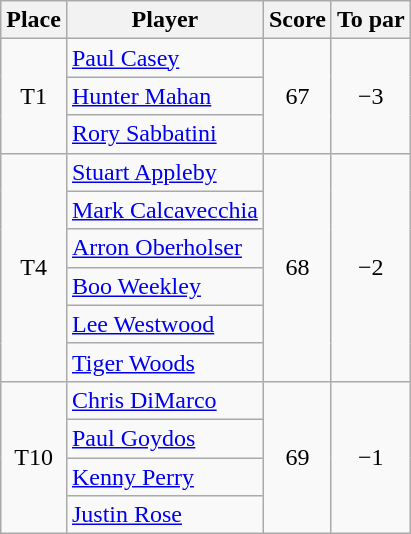<table class="wikitable">
<tr>
<th>Place</th>
<th>Player</th>
<th>Score</th>
<th>To par</th>
</tr>
<tr>
<td rowspan="3" align=center>T1</td>
<td> <a href='#'>Paul Casey</a></td>
<td rowspan="3" align=center>67</td>
<td rowspan="3" align=center>−3</td>
</tr>
<tr>
<td> <a href='#'>Hunter Mahan</a></td>
</tr>
<tr>
<td> <a href='#'>Rory Sabbatini</a></td>
</tr>
<tr>
<td rowspan="6" align=center>T4</td>
<td> <a href='#'>Stuart Appleby</a></td>
<td rowspan="6" align=center>68</td>
<td rowspan="6" align=center>−2</td>
</tr>
<tr>
<td> <a href='#'>Mark Calcavecchia</a></td>
</tr>
<tr>
<td> <a href='#'>Arron Oberholser</a></td>
</tr>
<tr>
<td> <a href='#'>Boo Weekley</a></td>
</tr>
<tr>
<td> <a href='#'>Lee Westwood</a></td>
</tr>
<tr>
<td> <a href='#'>Tiger Woods</a></td>
</tr>
<tr>
<td rowspan="4" align=center>T10</td>
<td> <a href='#'>Chris DiMarco</a></td>
<td rowspan="4" align=center>69</td>
<td rowspan="4" align=center>−1</td>
</tr>
<tr>
<td> <a href='#'>Paul Goydos</a></td>
</tr>
<tr>
<td> <a href='#'>Kenny Perry</a></td>
</tr>
<tr>
<td> <a href='#'>Justin Rose</a></td>
</tr>
</table>
